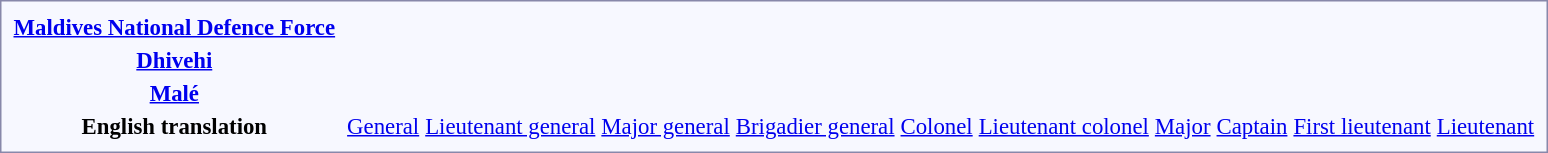<table style="border:1px solid #8888aa; background-color:#f7f8ff; padding:5px; font-size:95%; margin: 0px 12px 12px 0px; text-align:center;">
<tr>
<td><strong> <a href='#'>Maldives National Defence Force</a></strong></td>
<td colspan=2 rowspan=4></td>
<td colspan=2></td>
<td colspan=2></td>
<td colspan=2></td>
<td colspan=2></td>
<td colspan=2></td>
<td colspan=2></td>
<td colspan=2></td>
<td colspan=2></td>
<td colspan=3></td>
<td colspan=3></td>
</tr>
<tr>
<td><strong><a href='#'>Dhivehi</a></strong></td>
<td colspan=2></td>
<td colspan=2></td>
<td colspan=2></td>
<td colspan=2></td>
<td colspan=2></td>
<td colspan=2></td>
<td colspan=2></td>
<td colspan=2></td>
<td colspan=3></td>
<td colspan=3></td>
</tr>
<tr>
<td><strong><a href='#'>Malé</a></strong></td>
<td colspan=2></td>
<td colspan=2></td>
<td colspan=2></td>
<td colspan=2></td>
<td colspan=2></td>
<td colspan=2></td>
<td colspan=2></td>
<td colspan=2></td>
<td colspan=3></td>
<td colspan=3></td>
</tr>
<tr>
<td><strong>English translation</strong></td>
<td colspan=2><a href='#'>General</a></td>
<td colspan=2><a href='#'>Lieutenant general</a></td>
<td colspan=2><a href='#'>Major general</a></td>
<td colspan=2><a href='#'>Brigadier general</a></td>
<td colspan=2><a href='#'>Colonel</a></td>
<td colspan=2><a href='#'>Lieutenant colonel</a></td>
<td colspan=2><a href='#'>Major</a></td>
<td colspan=2><a href='#'>Captain</a></td>
<td colspan=3><a href='#'>First lieutenant</a></td>
<td colspan=3><a href='#'>Lieutenant</a></td>
</tr>
</table>
